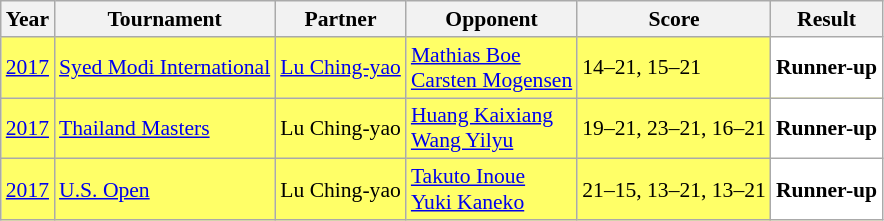<table class="sortable wikitable" style="font-size: 90%;">
<tr>
<th>Year</th>
<th>Tournament</th>
<th>Partner</th>
<th>Opponent</th>
<th>Score</th>
<th>Result</th>
</tr>
<tr style="background:#FFFF67">
<td align="center"><a href='#'>2017</a></td>
<td align="left"><a href='#'>Syed Modi International</a></td>
<td align="left"> <a href='#'>Lu Ching-yao</a></td>
<td align="left"> <a href='#'>Mathias Boe</a> <br>  <a href='#'>Carsten Mogensen</a></td>
<td align="left">14–21, 15–21</td>
<td style="text-align:left; background:white"> <strong>Runner-up</strong></td>
</tr>
<tr style="background:#FFFF67">
<td align="center"><a href='#'>2017</a></td>
<td align="left"><a href='#'>Thailand Masters</a></td>
<td align="left"> Lu Ching-yao</td>
<td align="left"> <a href='#'>Huang Kaixiang</a> <br>  <a href='#'>Wang Yilyu</a></td>
<td align="left">19–21, 23–21, 16–21</td>
<td style="text-align:left; background:white"> <strong>Runner-up</strong></td>
</tr>
<tr style="background:#FFFF67">
<td align="center"><a href='#'>2017</a></td>
<td align="left"><a href='#'>U.S. Open</a></td>
<td align="left"> Lu Ching-yao</td>
<td align="left"> <a href='#'>Takuto Inoue</a> <br>  <a href='#'>Yuki Kaneko</a></td>
<td align="left">21–15, 13–21, 13–21</td>
<td style="text-align:left; background:white"> <strong>Runner-up</strong></td>
</tr>
</table>
